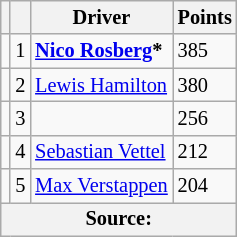<table class="wikitable" style="font-size:85%">
<tr>
<th></th>
<th></th>
<th>Driver</th>
<th>Points</th>
</tr>
<tr>
<td align="left"></td>
<td align="center">1</td>
<td> <strong><a href='#'>Nico Rosberg</a>*</strong></td>
<td>385</td>
</tr>
<tr>
<td align="left"></td>
<td align="center">2</td>
<td> <a href='#'>Lewis Hamilton</a></td>
<td>380</td>
</tr>
<tr>
<td align="left"></td>
<td align="center">3</td>
<td></td>
<td>256</td>
</tr>
<tr>
<td align="left"></td>
<td align="center">4</td>
<td> <a href='#'>Sebastian Vettel</a></td>
<td>212</td>
</tr>
<tr>
<td align="left"></td>
<td align="center">5</td>
<td> <a href='#'>Max Verstappen</a></td>
<td>204</td>
</tr>
<tr>
<th colspan=4>Source:</th>
</tr>
</table>
